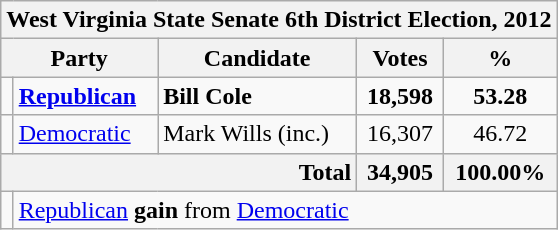<table class="wikitable">
<tr>
<th colspan="6">West Virginia State Senate 6th District Election, 2012</th>
</tr>
<tr>
<th colspan=2>Party</th>
<th>Candidate</th>
<th>Votes</th>
<th>%</th>
</tr>
<tr>
<td></td>
<td><strong><a href='#'>Republican</a></strong></td>
<td><strong>Bill Cole</strong></td>
<td align=center><strong>18,598</strong></td>
<td align=center><strong>53.28</strong></td>
</tr>
<tr>
<td></td>
<td><a href='#'>Democratic</a></td>
<td>Mark Wills (inc.)</td>
<td align=center>16,307</td>
<td align=center>46.72</td>
</tr>
<tr>
<th colspan=3; style="text-align:right;">Total</th>
<th align=center>34,905</th>
<th align=center>100.00%</th>
</tr>
<tr>
<td></td>
<td colspan=6; style="text-align:left;"><a href='#'>Republican</a> <strong>gain</strong> from <a href='#'>Democratic</a></td>
</tr>
</table>
